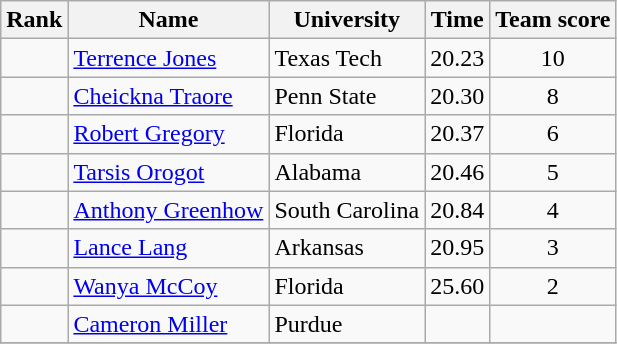<table class="wikitable sortable plainrowheaders" style="text-align:center">
<tr>
<th scope="col">Rank</th>
<th scope="col">Name</th>
<th scope="col">University</th>
<th scope="col">Time</th>
<th scope="col">Team score</th>
</tr>
<tr>
<td></td>
<td align=left> <a href='#'>Terrence Jones</a></td>
<td align="left">Texas Tech</td>
<td>20.23</td>
<td>10</td>
</tr>
<tr>
<td></td>
<td align=left> <a href='#'>Cheickna Traore</a></td>
<td align=left>Penn State</td>
<td>20.30</td>
<td>8</td>
</tr>
<tr>
<td></td>
<td align=left> <a href='#'>Robert Gregory</a></td>
<td align=left>Florida</td>
<td>20.37</td>
<td>6</td>
</tr>
<tr>
<td></td>
<td align=left> <a href='#'>Tarsis Orogot</a></td>
<td align=left>Alabama</td>
<td>20.46</td>
<td>5</td>
</tr>
<tr>
<td></td>
<td align=left> <a href='#'>Anthony Greenhow</a></td>
<td align=left>South Carolina</td>
<td>20.84</td>
<td>4</td>
</tr>
<tr>
<td></td>
<td align=left> <a href='#'>Lance Lang</a></td>
<td align=left>Arkansas</td>
<td>20.95</td>
<td>3</td>
</tr>
<tr>
<td></td>
<td align=left> <a href='#'>Wanya McCoy</a></td>
<td align=left>Florida</td>
<td>25.60</td>
<td>2</td>
</tr>
<tr>
<td></td>
<td align=left> <a href='#'>Cameron Miller</a></td>
<td align=left>Purdue</td>
<td></td>
<td></td>
</tr>
<tr>
</tr>
</table>
